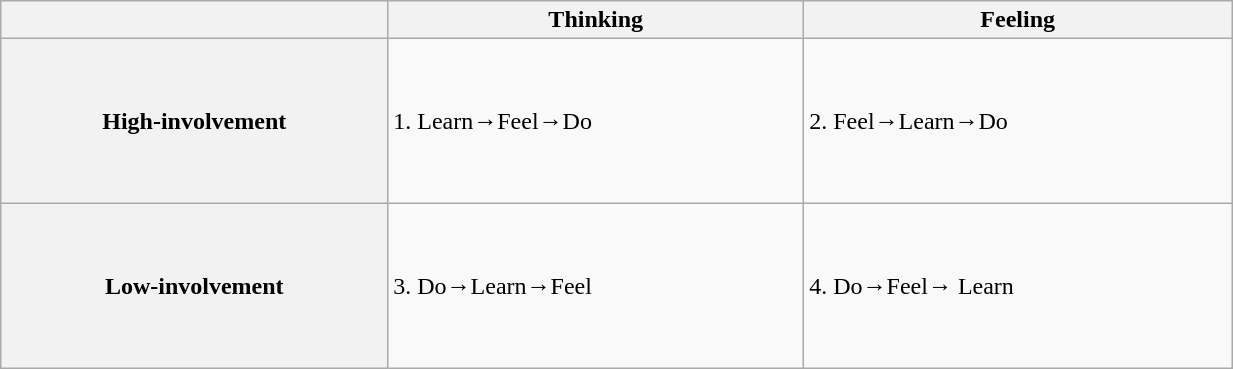<table class="wikitable" style= "width: 65%; height: 200px; ">
<tr>
<th></th>
<th>Thinking</th>
<th>Feeling</th>
</tr>
<tr style="height: 110px;">
<th>High-involvement</th>
<td>1. Learn→Feel→Do</td>
<td>2. Feel→Learn→Do</td>
</tr>
<tr style="height: 110px;">
<th>Low-involvement</th>
<td>3. Do→Learn→Feel</td>
<td>4. Do→Feel→ Learn</td>
</tr>
</table>
